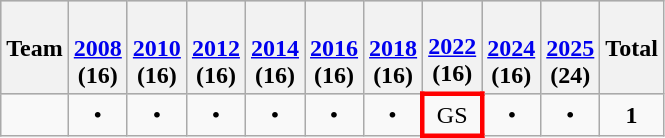<table class="wikitable">
<tr style="background:#cccccc;" align=center>
<th>Team</th>
<th><br><a href='#'>2008</a><br>(16)</th>
<th><br><a href='#'>2010</a><br>(16)</th>
<th><br><a href='#'>2012</a><br>(16)</th>
<th><br><a href='#'>2014</a><br>(16)</th>
<th><br><a href='#'>2016</a><br>(16)</th>
<th><br><a href='#'>2018</a><br>(16)</th>
<th><br><a href='#'>2022</a><br>(16)</th>
<th><br><a href='#'>2024</a><br>(16)</th>
<th><br><a href='#'>2025</a><br>(24)</th>
<th>Total</th>
</tr>
<tr align=center>
<td align=left></td>
<td>•</td>
<td>•</td>
<td>•</td>
<td>•</td>
<td>•</td>
<td>•</td>
<td style="border: 3px solid red">GS</td>
<td>•</td>
<td>•</td>
<td><strong>1</strong></td>
</tr>
</table>
